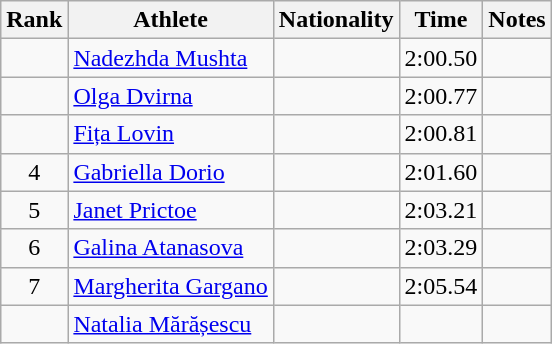<table class="wikitable sortable" style="text-align:center">
<tr>
<th>Rank</th>
<th>Athlete</th>
<th>Nationality</th>
<th>Time</th>
<th>Notes</th>
</tr>
<tr>
<td></td>
<td align=left><a href='#'>Nadezhda Mushta</a></td>
<td align=left></td>
<td>2:00.50</td>
<td></td>
</tr>
<tr>
<td></td>
<td align=left><a href='#'>Olga Dvirna</a></td>
<td align=left></td>
<td>2:00.77</td>
<td></td>
</tr>
<tr>
<td></td>
<td align=left><a href='#'>Fița Lovin</a></td>
<td align=left></td>
<td>2:00.81</td>
<td></td>
</tr>
<tr>
<td>4</td>
<td align=left><a href='#'>Gabriella Dorio</a></td>
<td align=left></td>
<td>2:01.60</td>
<td></td>
</tr>
<tr>
<td>5</td>
<td align=left><a href='#'>Janet Prictoe</a></td>
<td align=left></td>
<td>2:03.21</td>
<td></td>
</tr>
<tr>
<td>6</td>
<td align=left><a href='#'>Galina Atanasova</a></td>
<td align=left></td>
<td>2:03.29</td>
<td></td>
</tr>
<tr>
<td>7</td>
<td align=left><a href='#'>Margherita Gargano</a></td>
<td align=left></td>
<td>2:05.54</td>
<td></td>
</tr>
<tr>
<td></td>
<td align=left><a href='#'>Natalia Mărășescu</a></td>
<td align=left></td>
<td></td>
<td></td>
</tr>
</table>
